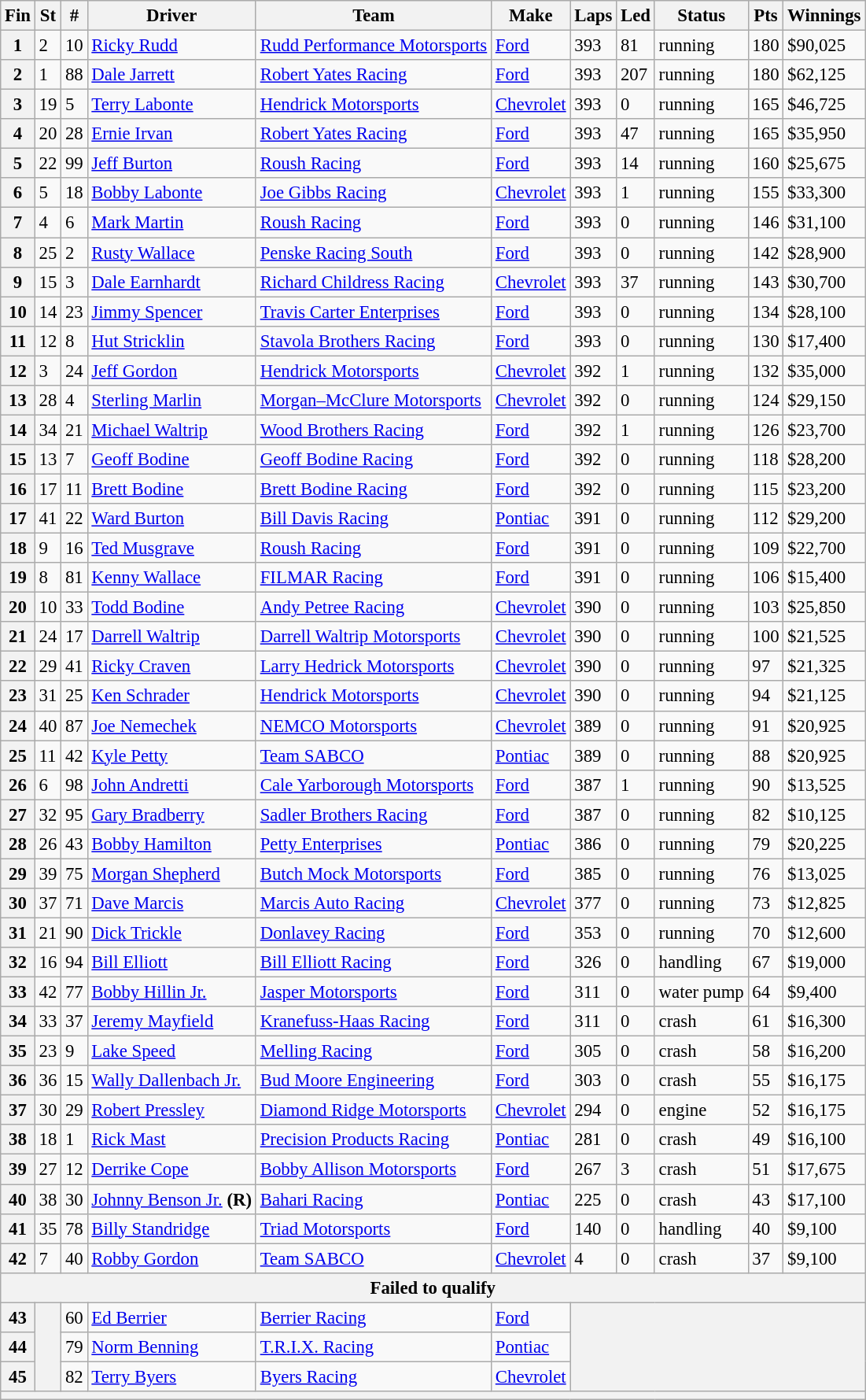<table class="wikitable" style="font-size:95%">
<tr>
<th>Fin</th>
<th>St</th>
<th>#</th>
<th>Driver</th>
<th>Team</th>
<th>Make</th>
<th>Laps</th>
<th>Led</th>
<th>Status</th>
<th>Pts</th>
<th>Winnings</th>
</tr>
<tr>
<th>1</th>
<td>2</td>
<td>10</td>
<td><a href='#'>Ricky Rudd</a></td>
<td><a href='#'>Rudd Performance Motorsports</a></td>
<td><a href='#'>Ford</a></td>
<td>393</td>
<td>81</td>
<td>running</td>
<td>180</td>
<td>$90,025</td>
</tr>
<tr>
<th>2</th>
<td>1</td>
<td>88</td>
<td><a href='#'>Dale Jarrett</a></td>
<td><a href='#'>Robert Yates Racing</a></td>
<td><a href='#'>Ford</a></td>
<td>393</td>
<td>207</td>
<td>running</td>
<td>180</td>
<td>$62,125</td>
</tr>
<tr>
<th>3</th>
<td>19</td>
<td>5</td>
<td><a href='#'>Terry Labonte</a></td>
<td><a href='#'>Hendrick Motorsports</a></td>
<td><a href='#'>Chevrolet</a></td>
<td>393</td>
<td>0</td>
<td>running</td>
<td>165</td>
<td>$46,725</td>
</tr>
<tr>
<th>4</th>
<td>20</td>
<td>28</td>
<td><a href='#'>Ernie Irvan</a></td>
<td><a href='#'>Robert Yates Racing</a></td>
<td><a href='#'>Ford</a></td>
<td>393</td>
<td>47</td>
<td>running</td>
<td>165</td>
<td>$35,950</td>
</tr>
<tr>
<th>5</th>
<td>22</td>
<td>99</td>
<td><a href='#'>Jeff Burton</a></td>
<td><a href='#'>Roush Racing</a></td>
<td><a href='#'>Ford</a></td>
<td>393</td>
<td>14</td>
<td>running</td>
<td>160</td>
<td>$25,675</td>
</tr>
<tr>
<th>6</th>
<td>5</td>
<td>18</td>
<td><a href='#'>Bobby Labonte</a></td>
<td><a href='#'>Joe Gibbs Racing</a></td>
<td><a href='#'>Chevrolet</a></td>
<td>393</td>
<td>1</td>
<td>running</td>
<td>155</td>
<td>$33,300</td>
</tr>
<tr>
<th>7</th>
<td>4</td>
<td>6</td>
<td><a href='#'>Mark Martin</a></td>
<td><a href='#'>Roush Racing</a></td>
<td><a href='#'>Ford</a></td>
<td>393</td>
<td>0</td>
<td>running</td>
<td>146</td>
<td>$31,100</td>
</tr>
<tr>
<th>8</th>
<td>25</td>
<td>2</td>
<td><a href='#'>Rusty Wallace</a></td>
<td><a href='#'>Penske Racing South</a></td>
<td><a href='#'>Ford</a></td>
<td>393</td>
<td>0</td>
<td>running</td>
<td>142</td>
<td>$28,900</td>
</tr>
<tr>
<th>9</th>
<td>15</td>
<td>3</td>
<td><a href='#'>Dale Earnhardt</a></td>
<td><a href='#'>Richard Childress Racing</a></td>
<td><a href='#'>Chevrolet</a></td>
<td>393</td>
<td>37</td>
<td>running</td>
<td>143</td>
<td>$30,700</td>
</tr>
<tr>
<th>10</th>
<td>14</td>
<td>23</td>
<td><a href='#'>Jimmy Spencer</a></td>
<td><a href='#'>Travis Carter Enterprises</a></td>
<td><a href='#'>Ford</a></td>
<td>393</td>
<td>0</td>
<td>running</td>
<td>134</td>
<td>$28,100</td>
</tr>
<tr>
<th>11</th>
<td>12</td>
<td>8</td>
<td><a href='#'>Hut Stricklin</a></td>
<td><a href='#'>Stavola Brothers Racing</a></td>
<td><a href='#'>Ford</a></td>
<td>393</td>
<td>0</td>
<td>running</td>
<td>130</td>
<td>$17,400</td>
</tr>
<tr>
<th>12</th>
<td>3</td>
<td>24</td>
<td><a href='#'>Jeff Gordon</a></td>
<td><a href='#'>Hendrick Motorsports</a></td>
<td><a href='#'>Chevrolet</a></td>
<td>392</td>
<td>1</td>
<td>running</td>
<td>132</td>
<td>$35,000</td>
</tr>
<tr>
<th>13</th>
<td>28</td>
<td>4</td>
<td><a href='#'>Sterling Marlin</a></td>
<td><a href='#'>Morgan–McClure Motorsports</a></td>
<td><a href='#'>Chevrolet</a></td>
<td>392</td>
<td>0</td>
<td>running</td>
<td>124</td>
<td>$29,150</td>
</tr>
<tr>
<th>14</th>
<td>34</td>
<td>21</td>
<td><a href='#'>Michael Waltrip</a></td>
<td><a href='#'>Wood Brothers Racing</a></td>
<td><a href='#'>Ford</a></td>
<td>392</td>
<td>1</td>
<td>running</td>
<td>126</td>
<td>$23,700</td>
</tr>
<tr>
<th>15</th>
<td>13</td>
<td>7</td>
<td><a href='#'>Geoff Bodine</a></td>
<td><a href='#'>Geoff Bodine Racing</a></td>
<td><a href='#'>Ford</a></td>
<td>392</td>
<td>0</td>
<td>running</td>
<td>118</td>
<td>$28,200</td>
</tr>
<tr>
<th>16</th>
<td>17</td>
<td>11</td>
<td><a href='#'>Brett Bodine</a></td>
<td><a href='#'>Brett Bodine Racing</a></td>
<td><a href='#'>Ford</a></td>
<td>392</td>
<td>0</td>
<td>running</td>
<td>115</td>
<td>$23,200</td>
</tr>
<tr>
<th>17</th>
<td>41</td>
<td>22</td>
<td><a href='#'>Ward Burton</a></td>
<td><a href='#'>Bill Davis Racing</a></td>
<td><a href='#'>Pontiac</a></td>
<td>391</td>
<td>0</td>
<td>running</td>
<td>112</td>
<td>$29,200</td>
</tr>
<tr>
<th>18</th>
<td>9</td>
<td>16</td>
<td><a href='#'>Ted Musgrave</a></td>
<td><a href='#'>Roush Racing</a></td>
<td><a href='#'>Ford</a></td>
<td>391</td>
<td>0</td>
<td>running</td>
<td>109</td>
<td>$22,700</td>
</tr>
<tr>
<th>19</th>
<td>8</td>
<td>81</td>
<td><a href='#'>Kenny Wallace</a></td>
<td><a href='#'>FILMAR Racing</a></td>
<td><a href='#'>Ford</a></td>
<td>391</td>
<td>0</td>
<td>running</td>
<td>106</td>
<td>$15,400</td>
</tr>
<tr>
<th>20</th>
<td>10</td>
<td>33</td>
<td><a href='#'>Todd Bodine</a></td>
<td><a href='#'>Andy Petree Racing</a></td>
<td><a href='#'>Chevrolet</a></td>
<td>390</td>
<td>0</td>
<td>running</td>
<td>103</td>
<td>$25,850</td>
</tr>
<tr>
<th>21</th>
<td>24</td>
<td>17</td>
<td><a href='#'>Darrell Waltrip</a></td>
<td><a href='#'>Darrell Waltrip Motorsports</a></td>
<td><a href='#'>Chevrolet</a></td>
<td>390</td>
<td>0</td>
<td>running</td>
<td>100</td>
<td>$21,525</td>
</tr>
<tr>
<th>22</th>
<td>29</td>
<td>41</td>
<td><a href='#'>Ricky Craven</a></td>
<td><a href='#'>Larry Hedrick Motorsports</a></td>
<td><a href='#'>Chevrolet</a></td>
<td>390</td>
<td>0</td>
<td>running</td>
<td>97</td>
<td>$21,325</td>
</tr>
<tr>
<th>23</th>
<td>31</td>
<td>25</td>
<td><a href='#'>Ken Schrader</a></td>
<td><a href='#'>Hendrick Motorsports</a></td>
<td><a href='#'>Chevrolet</a></td>
<td>390</td>
<td>0</td>
<td>running</td>
<td>94</td>
<td>$21,125</td>
</tr>
<tr>
<th>24</th>
<td>40</td>
<td>87</td>
<td><a href='#'>Joe Nemechek</a></td>
<td><a href='#'>NEMCO Motorsports</a></td>
<td><a href='#'>Chevrolet</a></td>
<td>389</td>
<td>0</td>
<td>running</td>
<td>91</td>
<td>$20,925</td>
</tr>
<tr>
<th>25</th>
<td>11</td>
<td>42</td>
<td><a href='#'>Kyle Petty</a></td>
<td><a href='#'>Team SABCO</a></td>
<td><a href='#'>Pontiac</a></td>
<td>389</td>
<td>0</td>
<td>running</td>
<td>88</td>
<td>$20,925</td>
</tr>
<tr>
<th>26</th>
<td>6</td>
<td>98</td>
<td><a href='#'>John Andretti</a></td>
<td><a href='#'>Cale Yarborough Motorsports</a></td>
<td><a href='#'>Ford</a></td>
<td>387</td>
<td>1</td>
<td>running</td>
<td>90</td>
<td>$13,525</td>
</tr>
<tr>
<th>27</th>
<td>32</td>
<td>95</td>
<td><a href='#'>Gary Bradberry</a></td>
<td><a href='#'>Sadler Brothers Racing</a></td>
<td><a href='#'>Ford</a></td>
<td>387</td>
<td>0</td>
<td>running</td>
<td>82</td>
<td>$10,125</td>
</tr>
<tr>
<th>28</th>
<td>26</td>
<td>43</td>
<td><a href='#'>Bobby Hamilton</a></td>
<td><a href='#'>Petty Enterprises</a></td>
<td><a href='#'>Pontiac</a></td>
<td>386</td>
<td>0</td>
<td>running</td>
<td>79</td>
<td>$20,225</td>
</tr>
<tr>
<th>29</th>
<td>39</td>
<td>75</td>
<td><a href='#'>Morgan Shepherd</a></td>
<td><a href='#'>Butch Mock Motorsports</a></td>
<td><a href='#'>Ford</a></td>
<td>385</td>
<td>0</td>
<td>running</td>
<td>76</td>
<td>$13,025</td>
</tr>
<tr>
<th>30</th>
<td>37</td>
<td>71</td>
<td><a href='#'>Dave Marcis</a></td>
<td><a href='#'>Marcis Auto Racing</a></td>
<td><a href='#'>Chevrolet</a></td>
<td>377</td>
<td>0</td>
<td>running</td>
<td>73</td>
<td>$12,825</td>
</tr>
<tr>
<th>31</th>
<td>21</td>
<td>90</td>
<td><a href='#'>Dick Trickle</a></td>
<td><a href='#'>Donlavey Racing</a></td>
<td><a href='#'>Ford</a></td>
<td>353</td>
<td>0</td>
<td>running</td>
<td>70</td>
<td>$12,600</td>
</tr>
<tr>
<th>32</th>
<td>16</td>
<td>94</td>
<td><a href='#'>Bill Elliott</a></td>
<td><a href='#'>Bill Elliott Racing</a></td>
<td><a href='#'>Ford</a></td>
<td>326</td>
<td>0</td>
<td>handling</td>
<td>67</td>
<td>$19,000</td>
</tr>
<tr>
<th>33</th>
<td>42</td>
<td>77</td>
<td><a href='#'>Bobby Hillin Jr.</a></td>
<td><a href='#'>Jasper Motorsports</a></td>
<td><a href='#'>Ford</a></td>
<td>311</td>
<td>0</td>
<td>water pump</td>
<td>64</td>
<td>$9,400</td>
</tr>
<tr>
<th>34</th>
<td>33</td>
<td>37</td>
<td><a href='#'>Jeremy Mayfield</a></td>
<td><a href='#'>Kranefuss-Haas Racing</a></td>
<td><a href='#'>Ford</a></td>
<td>311</td>
<td>0</td>
<td>crash</td>
<td>61</td>
<td>$16,300</td>
</tr>
<tr>
<th>35</th>
<td>23</td>
<td>9</td>
<td><a href='#'>Lake Speed</a></td>
<td><a href='#'>Melling Racing</a></td>
<td><a href='#'>Ford</a></td>
<td>305</td>
<td>0</td>
<td>crash</td>
<td>58</td>
<td>$16,200</td>
</tr>
<tr>
<th>36</th>
<td>36</td>
<td>15</td>
<td><a href='#'>Wally Dallenbach Jr.</a></td>
<td><a href='#'>Bud Moore Engineering</a></td>
<td><a href='#'>Ford</a></td>
<td>303</td>
<td>0</td>
<td>crash</td>
<td>55</td>
<td>$16,175</td>
</tr>
<tr>
<th>37</th>
<td>30</td>
<td>29</td>
<td><a href='#'>Robert Pressley</a></td>
<td><a href='#'>Diamond Ridge Motorsports</a></td>
<td><a href='#'>Chevrolet</a></td>
<td>294</td>
<td>0</td>
<td>engine</td>
<td>52</td>
<td>$16,175</td>
</tr>
<tr>
<th>38</th>
<td>18</td>
<td>1</td>
<td><a href='#'>Rick Mast</a></td>
<td><a href='#'>Precision Products Racing</a></td>
<td><a href='#'>Pontiac</a></td>
<td>281</td>
<td>0</td>
<td>crash</td>
<td>49</td>
<td>$16,100</td>
</tr>
<tr>
<th>39</th>
<td>27</td>
<td>12</td>
<td><a href='#'>Derrike Cope</a></td>
<td><a href='#'>Bobby Allison Motorsports</a></td>
<td><a href='#'>Ford</a></td>
<td>267</td>
<td>3</td>
<td>crash</td>
<td>51</td>
<td>$17,675</td>
</tr>
<tr>
<th>40</th>
<td>38</td>
<td>30</td>
<td><a href='#'>Johnny Benson Jr.</a> <strong>(R)</strong></td>
<td><a href='#'>Bahari Racing</a></td>
<td><a href='#'>Pontiac</a></td>
<td>225</td>
<td>0</td>
<td>crash</td>
<td>43</td>
<td>$17,100</td>
</tr>
<tr>
<th>41</th>
<td>35</td>
<td>78</td>
<td><a href='#'>Billy Standridge</a></td>
<td><a href='#'>Triad Motorsports</a></td>
<td><a href='#'>Ford</a></td>
<td>140</td>
<td>0</td>
<td>handling</td>
<td>40</td>
<td>$9,100</td>
</tr>
<tr>
<th>42</th>
<td>7</td>
<td>40</td>
<td><a href='#'>Robby Gordon</a></td>
<td><a href='#'>Team SABCO</a></td>
<td><a href='#'>Chevrolet</a></td>
<td>4</td>
<td>0</td>
<td>crash</td>
<td>37</td>
<td>$9,100</td>
</tr>
<tr>
<th colspan="11">Failed to qualify</th>
</tr>
<tr>
<th>43</th>
<th rowspan="3"></th>
<td>60</td>
<td><a href='#'>Ed Berrier</a></td>
<td><a href='#'>Berrier Racing</a></td>
<td><a href='#'>Ford</a></td>
<th colspan="5" rowspan="3"></th>
</tr>
<tr>
<th>44</th>
<td>79</td>
<td><a href='#'>Norm Benning</a></td>
<td><a href='#'>T.R.I.X. Racing</a></td>
<td><a href='#'>Pontiac</a></td>
</tr>
<tr>
<th>45</th>
<td>82</td>
<td><a href='#'>Terry Byers</a></td>
<td><a href='#'>Byers Racing</a></td>
<td><a href='#'>Chevrolet</a></td>
</tr>
<tr>
<th colspan="11"></th>
</tr>
</table>
